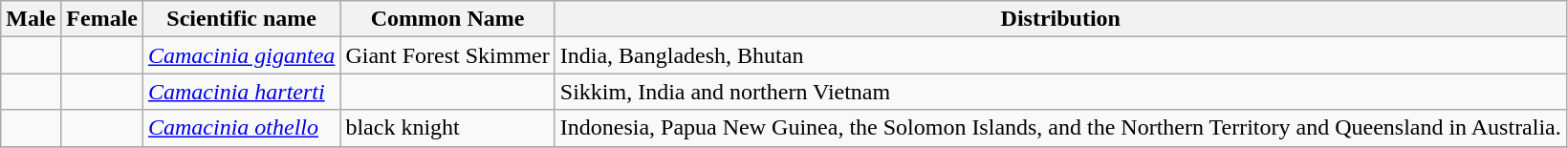<table class="wikitable">
<tr>
<th>Male</th>
<th>Female</th>
<th>Scientific name</th>
<th>Common Name</th>
<th>Distribution</th>
</tr>
<tr>
<td></td>
<td></td>
<td><em><a href='#'>Camacinia gigantea</a></em> </td>
<td>Giant Forest Skimmer</td>
<td>India, Bangladesh, Bhutan</td>
</tr>
<tr>
<td></td>
<td></td>
<td><em><a href='#'>Camacinia harterti</a></em> </td>
<td></td>
<td>Sikkim, India and northern Vietnam</td>
</tr>
<tr>
<td></td>
<td></td>
<td><em><a href='#'>Camacinia othello</a></em> </td>
<td>black knight</td>
<td>Indonesia, Papua New Guinea, the Solomon Islands, and the Northern Territory and Queensland in Australia.</td>
</tr>
<tr>
</tr>
</table>
